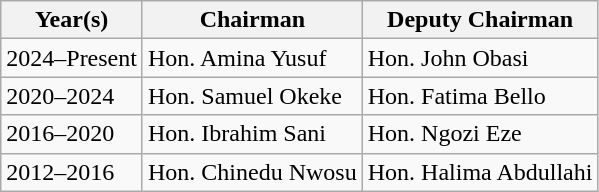<table class="wikitable">
<tr>
<th>Year(s)</th>
<th>Chairman</th>
<th>Deputy Chairman</th>
</tr>
<tr>
<td>2024–Present</td>
<td>Hon. Amina Yusuf</td>
<td>Hon. John Obasi</td>
</tr>
<tr>
<td>2020–2024</td>
<td>Hon. Samuel Okeke</td>
<td>Hon. Fatima Bello</td>
</tr>
<tr>
<td>2016–2020</td>
<td>Hon. Ibrahim Sani</td>
<td>Hon. Ngozi Eze</td>
</tr>
<tr>
<td>2012–2016</td>
<td>Hon. Chinedu Nwosu</td>
<td>Hon. Halima Abdullahi</td>
</tr>
</table>
